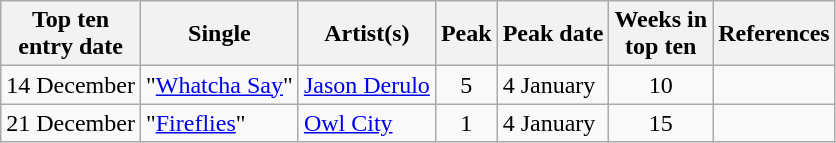<table class="wikitable sortable">
<tr>
<th>Top ten<br>entry date</th>
<th>Single</th>
<th>Artist(s)</th>
<th data-sort-type="number">Peak</th>
<th>Peak date</th>
<th data-sort-type="number">Weeks in<br>top ten</th>
<th>References</th>
</tr>
<tr>
<td>14 December</td>
<td>"<a href='#'>Whatcha Say</a>"</td>
<td><a href='#'>Jason Derulo</a></td>
<td style="text-align:center;">5</td>
<td>4 January</td>
<td style="text-align:center;">10</td>
<td style="text-align:center;"></td>
</tr>
<tr>
<td>21 December</td>
<td>"<a href='#'>Fireflies</a>"</td>
<td><a href='#'>Owl City</a></td>
<td style="text-align:center;">1</td>
<td>4 January</td>
<td style="text-align:center;">15</td>
<td style="text-align:center;"></td>
</tr>
</table>
